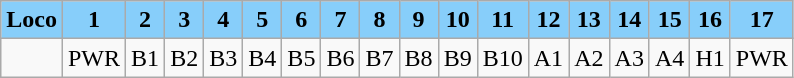<table class="wikitable plainrowheaders unsortable" style="text-align:center">
<tr>
<th scope="col" rowspan="1" style="background:lightskyblue;">Loco</th>
<th scope="col" rowspan="1" style="background:lightskyblue;">1</th>
<th scope="col" rowspan="1" style="background:lightskyblue;">2</th>
<th scope="col" rowspan="1" style="background:lightskyblue;">3</th>
<th scope="col" rowspan="1" style="background:lightskyblue;">4</th>
<th scope="col" rowspan="1" style="background:lightskyblue;">5</th>
<th scope="col" rowspan="1" style="background:lightskyblue;">6</th>
<th scope="col" rowspan="1" style="background:lightskyblue;">7</th>
<th scope="col" rowspan="1" style="background:lightskyblue;">8</th>
<th scope="col" rowspan="1" style="background:lightskyblue;">9</th>
<th scope="col" rowspan="1" style="background:lightskyblue;">10</th>
<th scope="col" rowspan="1" style="background:lightskyblue;">11</th>
<th scope="col" rowspan="1" style="background:lightskyblue;">12</th>
<th scope="col" rowspan="1" style="background:lightskyblue;">13</th>
<th scope="col" rowspan="1" style="background:lightskyblue;">14</th>
<th scope="col" rowspan="1" style="background:lightskyblue;">15</th>
<th scope="col" rowspan="1" style="background:lightskyblue;">16</th>
<th scope="col" rowspan="1" style="background:lightskyblue;">17</th>
</tr>
<tr>
<td></td>
<td>PWR</td>
<td>B1</td>
<td>B2</td>
<td>B3</td>
<td>B4</td>
<td>B5</td>
<td>B6</td>
<td>B7</td>
<td>B8</td>
<td>B9</td>
<td>B10</td>
<td>A1</td>
<td>A2</td>
<td>A3</td>
<td>A4</td>
<td>H1</td>
<td>PWR</td>
</tr>
</table>
